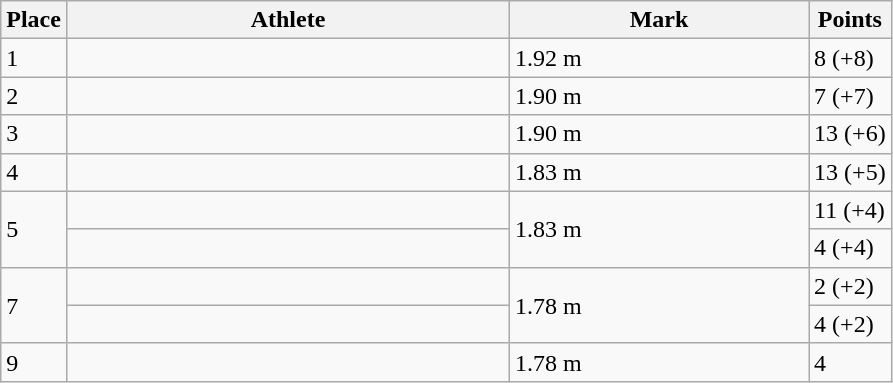<table class="wikitable sortable">
<tr>
<th>Place</th>
<th style="width:18em">Athlete</th>
<th style="width:12em">Mark</th>
<th>Points</th>
</tr>
<tr>
<td>1</td>
<td></td>
<td>1.92 m</td>
<td>8 (+8)</td>
</tr>
<tr>
<td>2</td>
<td></td>
<td>1.90 m</td>
<td>7 (+7)</td>
</tr>
<tr>
<td>3</td>
<td></td>
<td>1.90 m</td>
<td>13 (+6)</td>
</tr>
<tr>
<td>4</td>
<td></td>
<td>1.83 m</td>
<td>13 (+5)</td>
</tr>
<tr>
<td rowspan=2>5</td>
<td></td>
<td rowspan=2>1.83 m</td>
<td>11 (+4)</td>
</tr>
<tr>
<td></td>
<td>4 (+4)</td>
</tr>
<tr>
<td rowspan=2>7</td>
<td></td>
<td rowspan=2>1.78 m</td>
<td>2 (+2)</td>
</tr>
<tr>
<td></td>
<td>4 (+2)</td>
</tr>
<tr>
<td>9</td>
<td></td>
<td>1.78 m</td>
<td>4</td>
</tr>
</table>
